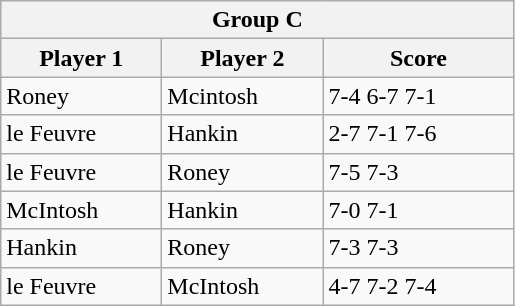<table class="wikitable">
<tr>
<th colspan="3">Group C</th>
</tr>
<tr>
<th width=100>Player 1</th>
<th width=100>Player 2</th>
<th width=120>Score</th>
</tr>
<tr>
<td>Roney</td>
<td>Mcintosh</td>
<td>7-4 6-7 7-1</td>
</tr>
<tr>
<td>le Feuvre</td>
<td>Hankin</td>
<td>2-7 7-1 7-6</td>
</tr>
<tr>
<td>le Feuvre</td>
<td>Roney</td>
<td>7-5 7-3</td>
</tr>
<tr>
<td>McIntosh</td>
<td>Hankin</td>
<td>7-0 7-1</td>
</tr>
<tr>
<td>Hankin</td>
<td>Roney</td>
<td>7-3 7-3</td>
</tr>
<tr>
<td>le Feuvre</td>
<td>McIntosh</td>
<td>4-7 7-2 7-4</td>
</tr>
</table>
